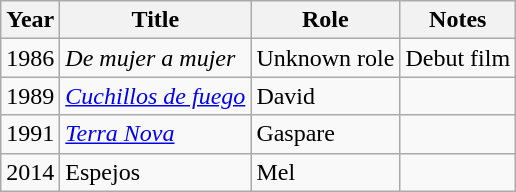<table class="wikitable sortable">
<tr>
<th>Year</th>
<th>Title</th>
<th>Role</th>
<th>Notes</th>
</tr>
<tr>
<td>1986</td>
<td><em>De mujer a mujer</em></td>
<td>Unknown role</td>
<td>Debut film</td>
</tr>
<tr>
<td>1989</td>
<td><em><a href='#'>Cuchillos de fuego</a></em></td>
<td>David</td>
<td></td>
</tr>
<tr>
<td>1991</td>
<td><em><a href='#'>Terra Nova</a></em></td>
<td>Gaspare</td>
<td></td>
</tr>
<tr>
<td>2014</td>
<td>Espejos</td>
<td>Mel</td>
<td></td>
</tr>
</table>
